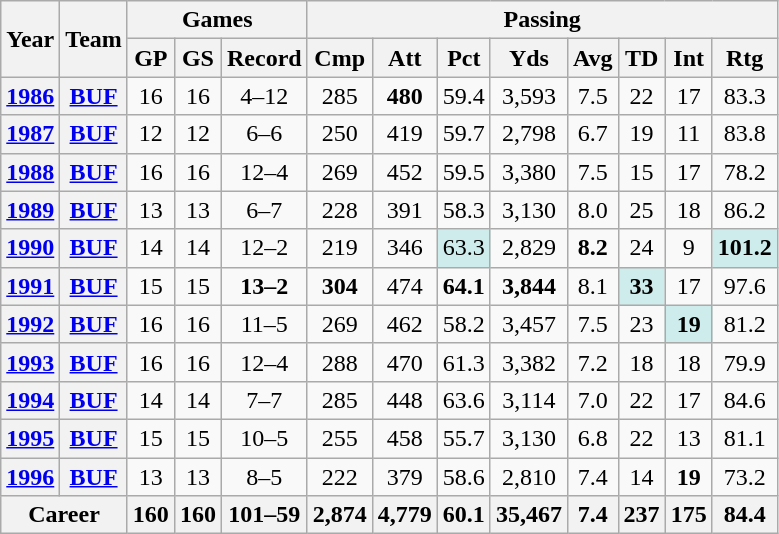<table class="wikitable" style="text-align:center">
<tr>
<th rowspan="2">Year</th>
<th rowspan="2">Team</th>
<th colspan="3">Games</th>
<th colspan="8">Passing</th>
</tr>
<tr>
<th>GP</th>
<th>GS</th>
<th>Record</th>
<th>Cmp</th>
<th>Att</th>
<th>Pct</th>
<th>Yds</th>
<th>Avg</th>
<th>TD</th>
<th>Int</th>
<th>Rtg</th>
</tr>
<tr>
<th><a href='#'>1986</a></th>
<th><a href='#'>BUF</a></th>
<td>16</td>
<td>16</td>
<td>4–12</td>
<td>285</td>
<td><strong>480</strong></td>
<td>59.4</td>
<td>3,593</td>
<td>7.5</td>
<td>22</td>
<td>17</td>
<td>83.3</td>
</tr>
<tr>
<th><a href='#'>1987</a></th>
<th><a href='#'>BUF</a></th>
<td>12</td>
<td>12</td>
<td>6–6</td>
<td>250</td>
<td>419</td>
<td>59.7</td>
<td>2,798</td>
<td>6.7</td>
<td>19</td>
<td>11</td>
<td>83.8</td>
</tr>
<tr>
<th><a href='#'>1988</a></th>
<th><a href='#'>BUF</a></th>
<td>16</td>
<td>16</td>
<td>12–4</td>
<td>269</td>
<td>452</td>
<td>59.5</td>
<td>3,380</td>
<td>7.5</td>
<td>15</td>
<td>17</td>
<td>78.2</td>
</tr>
<tr>
<th><a href='#'>1989</a></th>
<th><a href='#'>BUF</a></th>
<td>13</td>
<td>13</td>
<td>6–7</td>
<td>228</td>
<td>391</td>
<td>58.3</td>
<td>3,130</td>
<td>8.0</td>
<td>25</td>
<td>18</td>
<td>86.2</td>
</tr>
<tr>
<th><a href='#'>1990</a></th>
<th><a href='#'>BUF</a></th>
<td>14</td>
<td>14</td>
<td>12–2</td>
<td>219</td>
<td>346</td>
<td style="background:#cfecec;">63.3</td>
<td>2,829</td>
<td><strong>8.2</strong></td>
<td>24</td>
<td>9</td>
<td style="background:#cfecec;"><strong>101.2</strong></td>
</tr>
<tr>
<th><a href='#'>1991</a></th>
<th><a href='#'>BUF</a></th>
<td>15</td>
<td>15</td>
<td><strong>13–2</strong></td>
<td><strong>304</strong></td>
<td>474</td>
<td><strong>64.1</strong></td>
<td><strong>3,844</strong></td>
<td>8.1</td>
<td style="background:#cfecec;"><strong>33</strong></td>
<td>17</td>
<td>97.6</td>
</tr>
<tr>
<th><a href='#'>1992</a></th>
<th><a href='#'>BUF</a></th>
<td>16</td>
<td>16</td>
<td>11–5</td>
<td>269</td>
<td>462</td>
<td>58.2</td>
<td>3,457</td>
<td>7.5</td>
<td>23</td>
<td style="background:#cfecec;"><strong>19</strong></td>
<td>81.2</td>
</tr>
<tr>
<th><a href='#'>1993</a></th>
<th><a href='#'>BUF</a></th>
<td>16</td>
<td>16</td>
<td>12–4</td>
<td>288</td>
<td>470</td>
<td>61.3</td>
<td>3,382</td>
<td>7.2</td>
<td>18</td>
<td>18</td>
<td>79.9</td>
</tr>
<tr>
<th><a href='#'>1994</a></th>
<th><a href='#'>BUF</a></th>
<td>14</td>
<td>14</td>
<td>7–7</td>
<td>285</td>
<td>448</td>
<td>63.6</td>
<td>3,114</td>
<td>7.0</td>
<td>22</td>
<td>17</td>
<td>84.6</td>
</tr>
<tr>
<th><a href='#'>1995</a></th>
<th><a href='#'>BUF</a></th>
<td>15</td>
<td>15</td>
<td>10–5</td>
<td>255</td>
<td>458</td>
<td>55.7</td>
<td>3,130</td>
<td>6.8</td>
<td>22</td>
<td>13</td>
<td>81.1</td>
</tr>
<tr>
<th><a href='#'>1996</a></th>
<th><a href='#'>BUF</a></th>
<td>13</td>
<td>13</td>
<td>8–5</td>
<td>222</td>
<td>379</td>
<td>58.6</td>
<td>2,810</td>
<td>7.4</td>
<td>14</td>
<td><strong>19</strong></td>
<td>73.2</td>
</tr>
<tr>
<th colspan="2">Career</th>
<th>160</th>
<th>160</th>
<th>101–59</th>
<th>2,874</th>
<th>4,779</th>
<th>60.1</th>
<th>35,467</th>
<th>7.4</th>
<th>237</th>
<th>175</th>
<th>84.4</th>
</tr>
</table>
